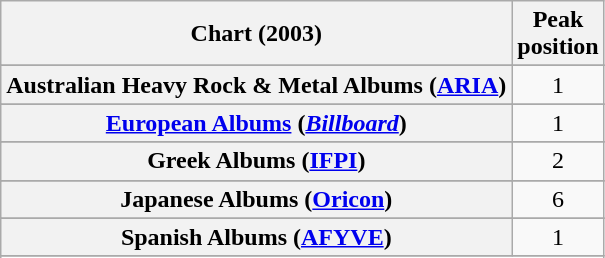<table class="wikitable plainrowheaders sortable">
<tr>
<th scope="col">Chart (2003)</th>
<th scope="col">Peak<br>position</th>
</tr>
<tr>
</tr>
<tr>
<th scope="row">Australian Heavy Rock & Metal Albums (<a href='#'>ARIA</a>)</th>
<td style="text-align:center;">1</td>
</tr>
<tr>
</tr>
<tr>
</tr>
<tr>
</tr>
<tr>
</tr>
<tr>
</tr>
<tr>
</tr>
<tr>
<th scope="row"><a href='#'>European Albums</a> (<em><a href='#'>Billboard</a></em>)</th>
<td style="text-align:center;">1</td>
</tr>
<tr>
</tr>
<tr>
</tr>
<tr>
</tr>
<tr>
<th scope="row">Greek Albums (<a href='#'>IFPI</a>)</th>
<td style="text-align:center;">2</td>
</tr>
<tr>
</tr>
<tr>
</tr>
<tr>
</tr>
<tr>
<th scope="row">Japanese Albums (<a href='#'>Oricon</a>)</th>
<td style="text-align:center;">6</td>
</tr>
<tr>
</tr>
<tr>
</tr>
<tr>
</tr>
<tr>
</tr>
<tr>
</tr>
<tr>
<th scope="row">Spanish Albums (<a href='#'>AFYVE</a>)</th>
<td style="text-align:center;">1</td>
</tr>
<tr>
</tr>
<tr>
</tr>
<tr>
</tr>
<tr>
</tr>
<tr>
</tr>
</table>
